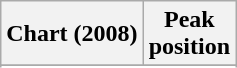<table class="wikitable sortable plainrowheaders" style="text-align:center">
<tr>
<th scope="col">Chart (2008)</th>
<th scope="col">Peak<br> position</th>
</tr>
<tr>
</tr>
<tr>
</tr>
</table>
